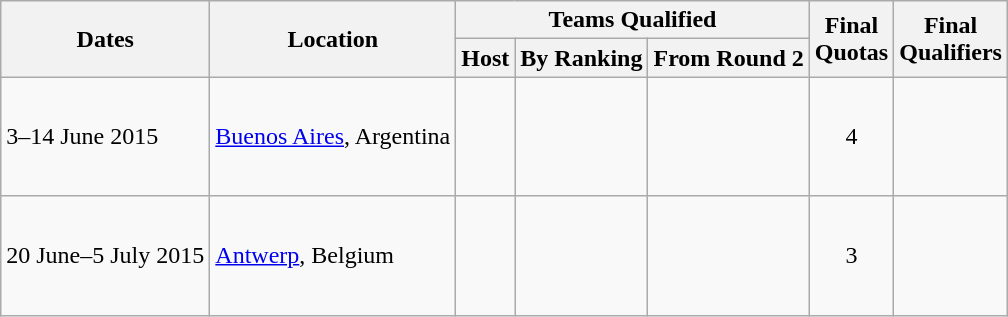<table class=wikitable>
<tr>
<th rowspan=2>Dates</th>
<th rowspan=2>Location</th>
<th colspan=3>Teams Qualified</th>
<th rowspan=2>Final<br>Quotas</th>
<th rowspan=2>Final<br>Qualifiers</th>
</tr>
<tr>
<th>Host</th>
<th>By Ranking</th>
<th>From Round 2</th>
</tr>
<tr>
<td>3–14 June 2015</td>
<td><a href='#'>Buenos Aires</a>, Argentina</td>
<td></td>
<td><br><br><br><br></td>
<td><br><br><br></td>
<td align=center>4</td>
<td><br><br><br></td>
</tr>
<tr>
<td>20 June–5 July 2015</td>
<td><a href='#'>Antwerp</a>, Belgium</td>
<td></td>
<td><br><br><br></td>
<td><br><br><br><br></td>
<td align=center>3</td>
<td><br><br></td>
</tr>
</table>
